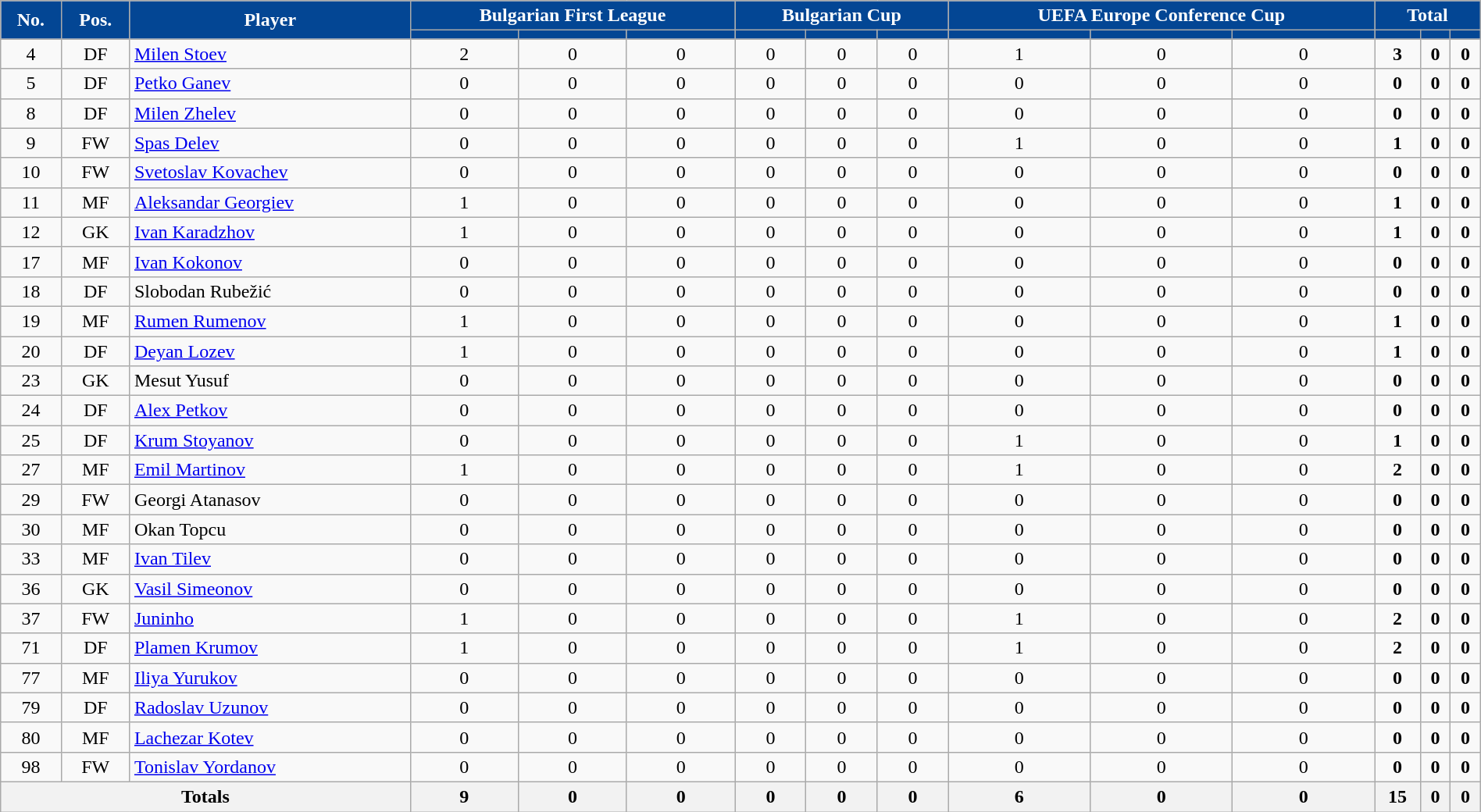<table class="wikitable sortable" style="text-align:center;width:100%;">
<tr>
<th rowspan=2 style=background-color:#034694;color:#FFFFFF>No.</th>
<th rowspan=2 style=background-color:#034694;color:#FFFFFF>Pos.</th>
<th rowspan=2 style=background-color:#034694;color:#FFFFFF>Player</th>
<th colspan=3 style=background:#034694;color:#FFFFFF>Bulgarian First League</th>
<th colspan=3 style=background:#034694;color:#FFFFFF>Bulgarian Cup</th>
<th colspan=3 style=background:#034694;color:#FFFFFF>UEFA Europe Conference Cup</th>
<th colspan=3 style=background:#034694;color:#FFFFFF>Total</th>
</tr>
<tr>
<th style=background-color:#034694;color:#FFFFFF></th>
<th style=background-color:#034694;color:#FFFFFF></th>
<th style=background-color:#034694;color:#FFFFFF></th>
<th style=background-color:#034694;color:#FFFFFF></th>
<th style=background-color:#034694;color:#FFFFFF></th>
<th style=background-color:#034694;color:#FFFFFF></th>
<th style=background-color:#034694;color:#FFFFFF></th>
<th style=background-color:#034694;color:#FFFFFF></th>
<th style=background-color:#034694;color:#FFFFFF></th>
<th style=background-color:#034694;color:#FFFFFF></th>
<th style=background-color:#034694;color:#FFFFFF></th>
<th style=background-color:#034694;color:#FFFFFF></th>
</tr>
<tr>
<td>4</td>
<td>DF</td>
<td align=left> <a href='#'>Milen Stoev</a></td>
<td>2</td>
<td>0</td>
<td>0</td>
<td>0</td>
<td>0</td>
<td>0</td>
<td>1</td>
<td>0</td>
<td>0</td>
<td><strong>3</strong></td>
<td><strong>0</strong></td>
<td><strong>0</strong></td>
</tr>
<tr>
<td>5</td>
<td>DF</td>
<td align=left> <a href='#'>Petko Ganev</a></td>
<td>0</td>
<td>0</td>
<td>0</td>
<td>0</td>
<td>0</td>
<td>0</td>
<td>0</td>
<td>0</td>
<td>0</td>
<td><strong>0</strong></td>
<td><strong>0</strong></td>
<td><strong>0</strong></td>
</tr>
<tr>
<td>8</td>
<td>DF</td>
<td align=left> <a href='#'>Milen Zhelev</a></td>
<td>0</td>
<td>0</td>
<td>0</td>
<td>0</td>
<td>0</td>
<td>0</td>
<td>0</td>
<td>0</td>
<td>0</td>
<td><strong>0</strong></td>
<td><strong>0</strong></td>
<td><strong>0</strong></td>
</tr>
<tr>
<td>9</td>
<td>FW</td>
<td align=left> <a href='#'>Spas Delev</a></td>
<td>0</td>
<td>0</td>
<td>0</td>
<td>0</td>
<td>0</td>
<td>0</td>
<td>1</td>
<td>0</td>
<td>0</td>
<td><strong>1</strong></td>
<td><strong>0</strong></td>
<td><strong>0</strong></td>
</tr>
<tr>
<td>10</td>
<td>FW</td>
<td align=left> <a href='#'>Svetoslav Kovachev</a></td>
<td>0</td>
<td>0</td>
<td>0</td>
<td>0</td>
<td>0</td>
<td>0</td>
<td>0</td>
<td>0</td>
<td>0</td>
<td><strong>0</strong></td>
<td><strong>0</strong></td>
<td><strong>0</strong></td>
</tr>
<tr>
<td>11</td>
<td>MF</td>
<td align=left> <a href='#'>Aleksandar Georgiev</a></td>
<td>1</td>
<td>0</td>
<td>0</td>
<td>0</td>
<td>0</td>
<td>0</td>
<td>0</td>
<td>0</td>
<td>0</td>
<td><strong>1</strong></td>
<td><strong>0</strong></td>
<td><strong>0</strong></td>
</tr>
<tr>
<td>12</td>
<td>GK</td>
<td align=left> <a href='#'>Ivan Karadzhov</a></td>
<td>1</td>
<td>0</td>
<td>0</td>
<td>0</td>
<td>0</td>
<td>0</td>
<td>0</td>
<td>0</td>
<td>0</td>
<td><strong>1</strong></td>
<td><strong>0</strong></td>
<td><strong>0</strong></td>
</tr>
<tr>
<td>17</td>
<td>MF</td>
<td align=left> <a href='#'>Ivan Kokonov</a></td>
<td>0</td>
<td>0</td>
<td>0</td>
<td>0</td>
<td>0</td>
<td>0</td>
<td>0</td>
<td>0</td>
<td>0</td>
<td><strong>0</strong></td>
<td><strong>0</strong></td>
<td><strong>0</strong></td>
</tr>
<tr>
<td>18</td>
<td>DF</td>
<td align=left> Slobodan Rubežić</td>
<td>0</td>
<td>0</td>
<td>0</td>
<td>0</td>
<td>0</td>
<td>0</td>
<td>0</td>
<td>0</td>
<td>0</td>
<td><strong>0</strong></td>
<td><strong>0</strong></td>
<td><strong>0</strong></td>
</tr>
<tr>
<td>19</td>
<td>MF</td>
<td align=left> <a href='#'>Rumen Rumenov</a></td>
<td>1</td>
<td>0</td>
<td>0</td>
<td>0</td>
<td>0</td>
<td>0</td>
<td>0</td>
<td>0</td>
<td>0</td>
<td><strong>1</strong></td>
<td><strong>0</strong></td>
<td><strong>0</strong></td>
</tr>
<tr>
<td>20</td>
<td>DF</td>
<td align=left> <a href='#'>Deyan Lozev</a></td>
<td>1</td>
<td>0</td>
<td>0</td>
<td>0</td>
<td>0</td>
<td>0</td>
<td>0</td>
<td>0</td>
<td>0</td>
<td><strong>1</strong></td>
<td><strong>0</strong></td>
<td><strong>0</strong></td>
</tr>
<tr>
<td>23</td>
<td>GK</td>
<td align=left> Mesut Yusuf</td>
<td>0</td>
<td>0</td>
<td>0</td>
<td>0</td>
<td>0</td>
<td>0</td>
<td>0</td>
<td>0</td>
<td>0</td>
<td><strong>0</strong></td>
<td><strong>0</strong></td>
<td><strong>0</strong></td>
</tr>
<tr>
<td>24</td>
<td>DF</td>
<td align=left> <a href='#'>Alex Petkov</a></td>
<td>0</td>
<td>0</td>
<td>0</td>
<td>0</td>
<td>0</td>
<td>0</td>
<td>0</td>
<td>0</td>
<td>0</td>
<td><strong>0</strong></td>
<td><strong>0</strong></td>
<td><strong>0</strong></td>
</tr>
<tr>
<td>25</td>
<td>DF</td>
<td align=left> <a href='#'>Krum Stoyanov</a></td>
<td>0</td>
<td>0</td>
<td>0</td>
<td>0</td>
<td>0</td>
<td>0</td>
<td>1</td>
<td>0</td>
<td>0</td>
<td><strong>1</strong></td>
<td><strong>0</strong></td>
<td><strong>0</strong></td>
</tr>
<tr>
<td>27</td>
<td>MF</td>
<td align=left> <a href='#'>Emil Martinov</a></td>
<td>1</td>
<td>0</td>
<td>0</td>
<td>0</td>
<td>0</td>
<td>0</td>
<td>1</td>
<td>0</td>
<td>0</td>
<td><strong>2</strong></td>
<td><strong>0</strong></td>
<td><strong>0</strong></td>
</tr>
<tr>
<td>29</td>
<td>FW</td>
<td align=left> Georgi Atanasov</td>
<td>0</td>
<td>0</td>
<td>0</td>
<td>0</td>
<td>0</td>
<td>0</td>
<td>0</td>
<td>0</td>
<td>0</td>
<td><strong>0</strong></td>
<td><strong>0</strong></td>
<td><strong>0</strong></td>
</tr>
<tr>
<td>30</td>
<td>MF</td>
<td align=left> Okan Topcu</td>
<td>0</td>
<td>0</td>
<td>0</td>
<td>0</td>
<td>0</td>
<td>0</td>
<td>0</td>
<td>0</td>
<td>0</td>
<td><strong>0</strong></td>
<td><strong>0</strong></td>
<td><strong>0</strong></td>
</tr>
<tr>
<td>33</td>
<td>MF</td>
<td align=left> <a href='#'>Ivan Tilev</a></td>
<td>0</td>
<td>0</td>
<td>0</td>
<td>0</td>
<td>0</td>
<td>0</td>
<td>0</td>
<td>0</td>
<td>0</td>
<td><strong>0</strong></td>
<td><strong>0</strong></td>
<td><strong>0</strong></td>
</tr>
<tr>
<td>36</td>
<td>GK</td>
<td align=left> <a href='#'>Vasil Simeonov</a></td>
<td>0</td>
<td>0</td>
<td>0</td>
<td>0</td>
<td>0</td>
<td>0</td>
<td>0</td>
<td>0</td>
<td>0</td>
<td><strong>0</strong></td>
<td><strong>0</strong></td>
<td><strong>0</strong></td>
</tr>
<tr>
<td>37</td>
<td>FW</td>
<td align=left> <a href='#'>Juninho</a></td>
<td>1</td>
<td>0</td>
<td>0</td>
<td>0</td>
<td>0</td>
<td>0</td>
<td>1</td>
<td>0</td>
<td>0</td>
<td><strong>2</strong></td>
<td><strong>0</strong></td>
<td><strong>0</strong></td>
</tr>
<tr>
<td>71</td>
<td>DF</td>
<td align=left> <a href='#'>Plamen Krumov</a></td>
<td>1</td>
<td>0</td>
<td>0</td>
<td>0</td>
<td>0</td>
<td>0</td>
<td>1</td>
<td>0</td>
<td>0</td>
<td><strong>2</strong></td>
<td><strong>0</strong></td>
<td><strong>0</strong></td>
</tr>
<tr>
<td>77</td>
<td>MF</td>
<td align=left> <a href='#'>Iliya Yurukov</a></td>
<td>0</td>
<td>0</td>
<td>0</td>
<td>0</td>
<td>0</td>
<td>0</td>
<td>0</td>
<td>0</td>
<td>0</td>
<td><strong>0</strong></td>
<td><strong>0</strong></td>
<td><strong>0</strong></td>
</tr>
<tr>
<td>79</td>
<td>DF</td>
<td align=left> <a href='#'>Radoslav Uzunov</a></td>
<td>0</td>
<td>0</td>
<td>0</td>
<td>0</td>
<td>0</td>
<td>0</td>
<td>0</td>
<td>0</td>
<td>0</td>
<td><strong>0</strong></td>
<td><strong>0</strong></td>
<td><strong>0</strong></td>
</tr>
<tr>
<td>80</td>
<td>MF</td>
<td align=left> <a href='#'>Lachezar Kotev</a></td>
<td>0</td>
<td>0</td>
<td>0</td>
<td>0</td>
<td>0</td>
<td>0</td>
<td>0</td>
<td>0</td>
<td>0</td>
<td><strong>0</strong></td>
<td><strong>0</strong></td>
<td><strong>0</strong></td>
</tr>
<tr>
<td>98</td>
<td>FW</td>
<td align=left> <a href='#'>Tonislav Yordanov</a></td>
<td>0</td>
<td>0</td>
<td>0</td>
<td>0</td>
<td>0</td>
<td>0</td>
<td>0</td>
<td>0</td>
<td>0</td>
<td><strong>0</strong></td>
<td><strong>0</strong></td>
<td><strong>0</strong></td>
</tr>
<tr>
<th colspan=3><strong>Totals</strong></th>
<th><strong>9</strong></th>
<th><strong>0</strong></th>
<th><strong>0</strong></th>
<th><strong>0</strong></th>
<th><strong>0</strong></th>
<th><strong>0</strong></th>
<th><strong>6</strong></th>
<th><strong>0</strong></th>
<th><strong>0</strong></th>
<th><strong>15</strong></th>
<th><strong>0</strong></th>
<th><strong>0</strong></th>
</tr>
</table>
